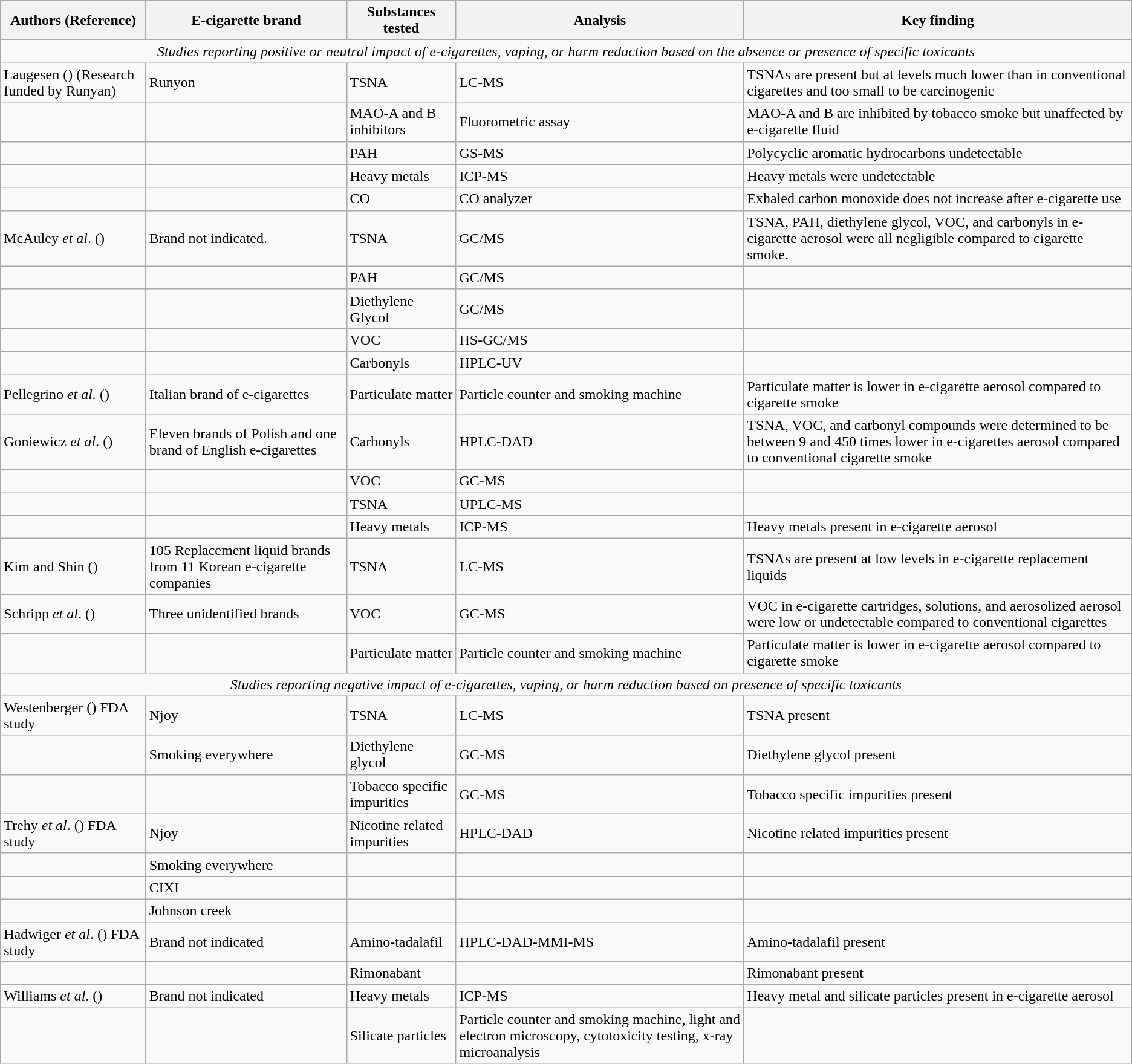<table class="wikitable">
<tr>
<th>Authors (Reference)</th>
<th>E-cigarette brand</th>
<th>Substances tested</th>
<th>Analysis</th>
<th>Key finding</th>
</tr>
<tr>
<td colspan=5 style="text-align:center"><em>Studies reporting positive or neutral impact of e-cigarettes, vaping, or harm reduction based on the absence or presence of specific toxicants</em></td>
</tr>
<tr>
<td>Laugesen () (Research funded by Runyan)</td>
<td>Runyon</td>
<td>TSNA</td>
<td>LC-MS</td>
<td>TSNAs are present but at levels much lower than in conventional cigarettes and too small to be carcinogenic</td>
</tr>
<tr --->
<td></td>
<td></td>
<td>MAO-A and B inhibitors</td>
<td>Fluorometric assay</td>
<td>MAO-A and B are inhibited by tobacco smoke but unaffected by e-cigarette fluid</td>
</tr>
<tr --->
<td></td>
<td></td>
<td>PAH</td>
<td>GS-MS</td>
<td>Polycyclic aromatic hydrocarbons undetectable</td>
</tr>
<tr --->
<td></td>
<td></td>
<td>Heavy metals</td>
<td>ICP-MS</td>
<td>Heavy metals were undetectable</td>
</tr>
<tr --->
<td></td>
<td></td>
<td>CO</td>
<td>CO analyzer</td>
<td>Exhaled carbon monoxide does not increase after e-cigarette use</td>
</tr>
<tr --->
<td>McAuley <em>et al</em>. ()</td>
<td>Brand not indicated.</td>
<td>TSNA</td>
<td>GC/MS</td>
<td>TSNA, PAH, diethylene glycol, VOC, and carbonyls in e-cigarette aerosol were all negligible compared to cigarette smoke.</td>
</tr>
<tr --->
<td></td>
<td></td>
<td>PAH</td>
<td>GC/MS</td>
<td></td>
</tr>
<tr --->
<td></td>
<td></td>
<td>Diethylene Glycol</td>
<td>GC/MS</td>
<td></td>
</tr>
<tr --->
<td></td>
<td></td>
<td>VOC</td>
<td>HS-GC/MS</td>
<td></td>
</tr>
<tr --->
<td></td>
<td></td>
<td>Carbonyls</td>
<td>HPLC-UV</td>
<td></td>
</tr>
<tr --->
<td>Pellegrino <em>et al.</em> ()</td>
<td>Italian brand of e-cigarettes</td>
<td>Particulate matter</td>
<td>Particle counter and smoking machine</td>
<td>Particulate matter is lower in e-cigarette aerosol compared to cigarette smoke</td>
</tr>
<tr --->
<td>Goniewicz <em>et al</em>. ()</td>
<td>Eleven brands of Polish and one brand of English e-cigarettes</td>
<td>Carbonyls</td>
<td>HPLC-DAD</td>
<td>TSNA, VOC, and carbonyl compounds were determined to be between 9 and 450 times lower in e-cigarettes aerosol compared to conventional cigarette smoke</td>
</tr>
<tr --->
<td></td>
<td></td>
<td>VOC</td>
<td>GC-MS</td>
<td></td>
</tr>
<tr --->
<td></td>
<td></td>
<td>TSNA</td>
<td>UPLC-MS</td>
<td></td>
</tr>
<tr --->
<td></td>
<td></td>
<td>Heavy metals</td>
<td>ICP-MS</td>
<td>Heavy metals present in e-cigarette aerosol</td>
</tr>
<tr --->
<td>Kim and Shin ()</td>
<td>105 Replacement liquid brands from 11 Korean e-cigarette companies</td>
<td>TSNA</td>
<td>LC-MS</td>
<td>TSNAs are present at low levels in e-cigarette replacement liquids</td>
</tr>
<tr --->
<td>Schripp <em>et al</em>. ()</td>
<td>Three unidentified brands</td>
<td>VOC</td>
<td>GC-MS</td>
<td>VOC in e-cigarette cartridges, solutions, and aerosolized aerosol were low or undetectable compared to conventional cigarettes</td>
</tr>
<tr --->
<td></td>
<td></td>
<td>Particulate matter</td>
<td>Particle counter and smoking machine</td>
<td>Particulate matter is lower in e-cigarette aerosol compared to cigarette smoke</td>
</tr>
<tr --->
<td colspan=5 style="text-align:center"><em>Studies reporting negative impact of e-cigarettes, vaping, or harm reduction based on presence of specific toxicants</em></td>
</tr>
<tr --->
<td>Westenberger () FDA study</td>
<td>Njoy</td>
<td>TSNA</td>
<td>LC-MS</td>
<td>TSNA present</td>
</tr>
<tr --->
<td></td>
<td>Smoking everywhere</td>
<td>Diethylene glycol</td>
<td>GC-MS</td>
<td>Diethylene glycol present</td>
</tr>
<tr --->
<td></td>
<td></td>
<td>Tobacco specific impurities</td>
<td>GC-MS</td>
<td>Tobacco specific impurities present</td>
</tr>
<tr --->
<td>Trehy <em>et al</em>. () FDA study</td>
<td>Njoy</td>
<td>Nicotine related impurities</td>
<td>HPLC-DAD</td>
<td>Nicotine related impurities present</td>
</tr>
<tr --->
<td></td>
<td>Smoking everywhere</td>
<td></td>
<td></td>
<td></td>
</tr>
<tr --->
<td></td>
<td>CIXI</td>
<td></td>
<td></td>
<td></td>
</tr>
<tr --->
<td></td>
<td>Johnson creek</td>
<td></td>
<td></td>
<td></td>
</tr>
<tr --->
<td>Hadwiger <em>et al</em>. () FDA study</td>
<td>Brand not indicated</td>
<td>Amino-tadalafil</td>
<td>HPLC-DAD-MMI-MS</td>
<td>Amino-tadalafil present</td>
</tr>
<tr --->
<td></td>
<td></td>
<td>Rimonabant</td>
<td></td>
<td>Rimonabant present</td>
</tr>
<tr --->
<td>Williams <em>et al</em>. ()</td>
<td>Brand not indicated</td>
<td>Heavy metals</td>
<td>ICP-MS</td>
<td>Heavy metal and silicate particles present in e-cigarette aerosol</td>
</tr>
<tr --->
<td></td>
<td></td>
<td>Silicate particles</td>
<td>Particle counter and smoking machine, light and electron microscopy, cytotoxicity testing, x-ray microanalysis</td>
<td></td>
</tr>
</table>
